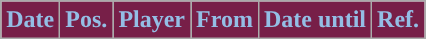<table class="wikitable plainrowheaders sortable">
<tr>
<th style="background:#771F48; color:#94BEE5; ">Date</th>
<th style="background:#771F48; color:#94BEE5; ">Pos.</th>
<th style="background:#771F48; color:#94BEE5; ">Player</th>
<th style="background:#771F48; color:#94BEE5; ">From</th>
<th style="background:#771F48; color:#94BEE5; ">Date until</th>
<th style="background:#771F48; color:#94BEE5; ">Ref.</th>
</tr>
</table>
